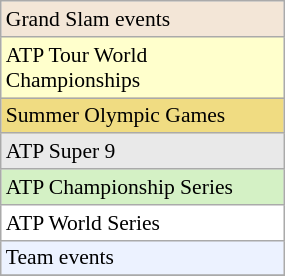<table class="wikitable" style="font-size:90%;" width=15%>
<tr style="background:#F3E6D7;">
<td>Grand Slam events</td>
</tr>
<tr style="background:#FFFFCC;">
<td>ATP Tour World Championships</td>
</tr>
<tr style="background:#F0DC82;">
<td>Summer Olympic Games</td>
</tr>
<tr style="background:#E9E9E9;">
<td>ATP Super 9</td>
</tr>
<tr style="background:#D4F1C5;">
<td>ATP Championship Series</td>
</tr>
<tr style="background:#FFF;">
<td>ATP World Series</td>
</tr>
<tr style="background:#ECF2FF;">
<td>Team events</td>
</tr>
<tr>
</tr>
</table>
